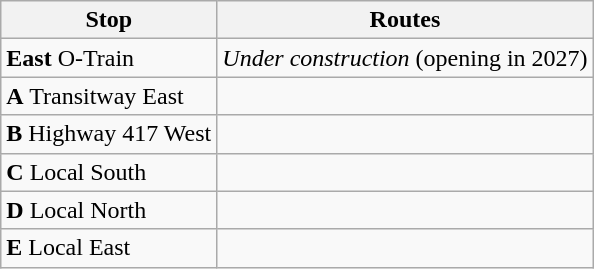<table class="wikitable">
<tr>
<th>Stop</th>
<th>Routes</th>
</tr>
<tr>
<td><strong>East</strong> O-Train</td>
<td> <em>Under construction</em> (opening in 2027)</td>
</tr>
<tr>
<td><strong>A</strong> Transitway East</td>
<td>     </td>
</tr>
<tr>
<td><strong>B</strong> Highway 417 West</td>
<td>            </td>
</tr>
<tr>
<td><strong>C</strong> Local South</td>
<td>    </td>
</tr>
<tr>
<td><strong>D</strong> Local North</td>
<td>  </td>
</tr>
<tr>
<td><strong>E</strong> Local East</td>
<td></td>
</tr>
</table>
